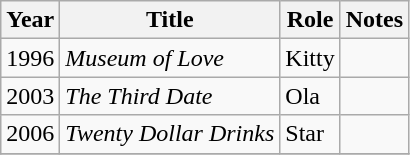<table class="wikitable sortable">
<tr>
<th>Year</th>
<th>Title</th>
<th>Role</th>
<th class="unsortable">Notes</th>
</tr>
<tr>
<td>1996</td>
<td><em>Museum of Love</em></td>
<td>Kitty</td>
<td></td>
</tr>
<tr>
<td>2003</td>
<td><em>The Third Date</em></td>
<td>Ola</td>
<td></td>
</tr>
<tr>
<td>2006</td>
<td><em>Twenty Dollar Drinks</em></td>
<td>Star</td>
<td></td>
</tr>
<tr>
</tr>
</table>
